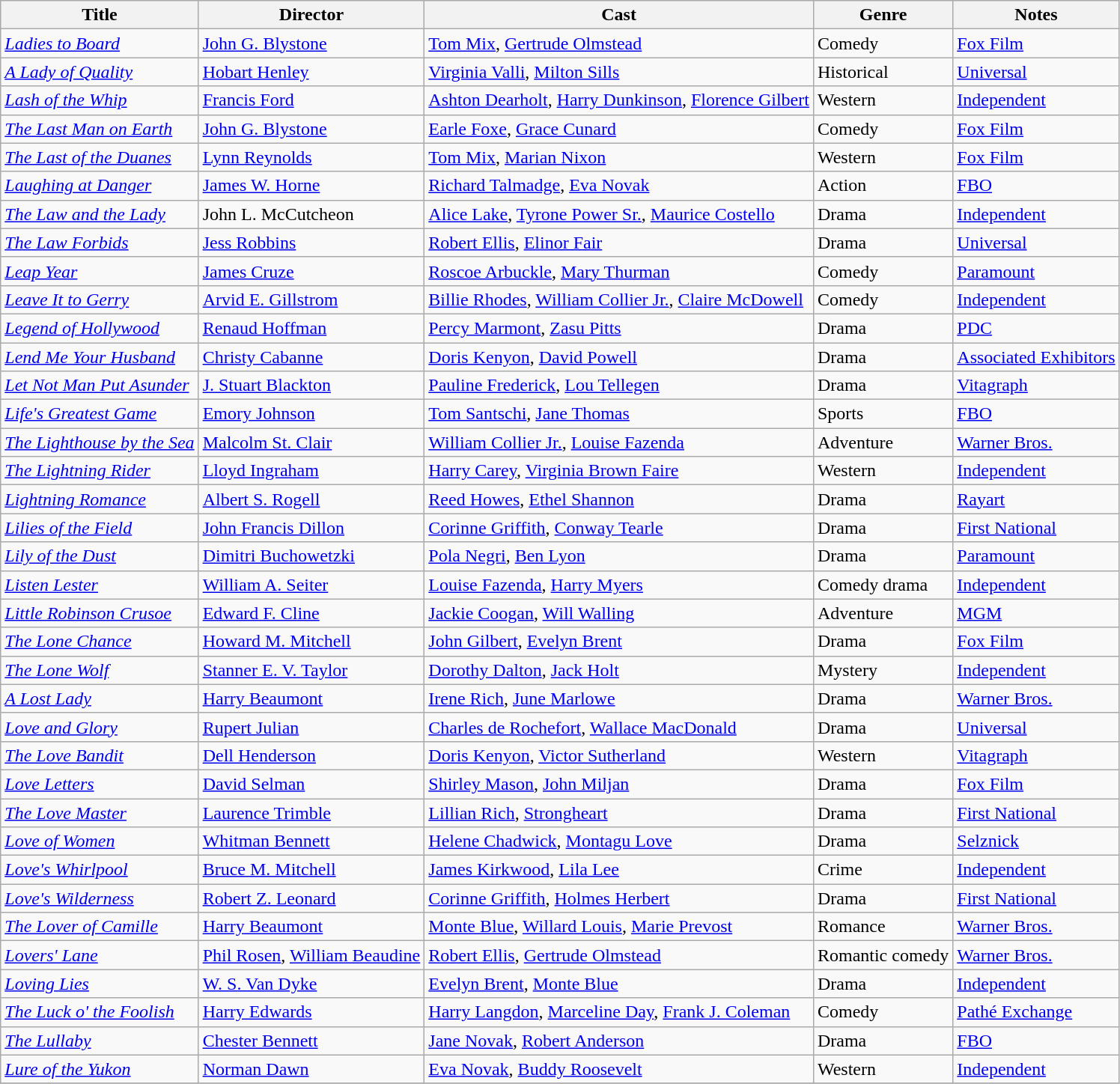<table class="wikitable">
<tr>
<th>Title</th>
<th>Director</th>
<th>Cast</th>
<th>Genre</th>
<th>Notes</th>
</tr>
<tr>
<td><em><a href='#'>Ladies to Board</a></em></td>
<td><a href='#'>John G. Blystone</a></td>
<td><a href='#'>Tom Mix</a>, <a href='#'>Gertrude Olmstead</a></td>
<td>Comedy</td>
<td><a href='#'>Fox Film</a></td>
</tr>
<tr>
<td><em><a href='#'>A Lady of Quality</a></em></td>
<td><a href='#'>Hobart Henley</a></td>
<td><a href='#'>Virginia Valli</a>, <a href='#'>Milton Sills</a></td>
<td>Historical</td>
<td><a href='#'>Universal</a></td>
</tr>
<tr>
<td><em><a href='#'>Lash of the Whip</a></em></td>
<td><a href='#'>Francis Ford</a></td>
<td><a href='#'>Ashton Dearholt</a>, <a href='#'>Harry Dunkinson</a>, <a href='#'>Florence Gilbert</a></td>
<td>Western</td>
<td><a href='#'>Independent</a></td>
</tr>
<tr>
<td><em><a href='#'>The Last Man on Earth</a></em></td>
<td><a href='#'>John G. Blystone</a></td>
<td><a href='#'>Earle Foxe</a>, <a href='#'>Grace Cunard</a></td>
<td>Comedy</td>
<td><a href='#'>Fox Film</a></td>
</tr>
<tr>
<td><em><a href='#'>The Last of the Duanes</a></em></td>
<td><a href='#'>Lynn Reynolds</a></td>
<td><a href='#'>Tom Mix</a>, <a href='#'>Marian Nixon</a></td>
<td>Western</td>
<td><a href='#'>Fox Film</a></td>
</tr>
<tr>
<td><em><a href='#'>Laughing at Danger</a></em></td>
<td><a href='#'>James W. Horne</a></td>
<td><a href='#'>Richard Talmadge</a>, <a href='#'>Eva Novak</a></td>
<td>Action</td>
<td><a href='#'>FBO</a></td>
</tr>
<tr>
<td><em><a href='#'>The Law and the Lady</a></em></td>
<td>John L. McCutcheon</td>
<td><a href='#'>Alice Lake</a>, <a href='#'>Tyrone Power Sr.</a>, <a href='#'>Maurice Costello</a></td>
<td>Drama</td>
<td><a href='#'>Independent</a></td>
</tr>
<tr>
<td><em><a href='#'>The Law Forbids</a></em></td>
<td><a href='#'>Jess Robbins</a></td>
<td><a href='#'>Robert Ellis</a>, <a href='#'>Elinor Fair</a></td>
<td>Drama</td>
<td><a href='#'>Universal</a></td>
</tr>
<tr>
<td><em><a href='#'>Leap Year</a></em></td>
<td><a href='#'>James Cruze</a></td>
<td><a href='#'>Roscoe Arbuckle</a>, <a href='#'>Mary Thurman</a></td>
<td>Comedy</td>
<td><a href='#'>Paramount</a></td>
</tr>
<tr>
<td><em><a href='#'>Leave It to Gerry</a></em></td>
<td><a href='#'>Arvid E. Gillstrom</a></td>
<td><a href='#'>Billie Rhodes</a>, <a href='#'>William Collier Jr.</a>, <a href='#'>Claire McDowell</a></td>
<td>Comedy</td>
<td><a href='#'>Independent</a></td>
</tr>
<tr>
<td><em><a href='#'>Legend of Hollywood</a></em></td>
<td><a href='#'>Renaud Hoffman</a></td>
<td><a href='#'>Percy Marmont</a>, <a href='#'>Zasu Pitts</a></td>
<td>Drama</td>
<td><a href='#'>PDC</a></td>
</tr>
<tr>
<td><em><a href='#'>Lend Me Your Husband</a></em></td>
<td><a href='#'>Christy Cabanne</a></td>
<td><a href='#'>Doris Kenyon</a>, <a href='#'>David Powell</a></td>
<td>Drama</td>
<td><a href='#'>Associated Exhibitors</a></td>
</tr>
<tr>
<td><em><a href='#'>Let Not Man Put Asunder</a></em></td>
<td><a href='#'>J. Stuart Blackton</a></td>
<td><a href='#'>Pauline Frederick</a>, <a href='#'>Lou Tellegen</a></td>
<td>Drama</td>
<td><a href='#'>Vitagraph</a></td>
</tr>
<tr>
<td><em><a href='#'>Life's Greatest Game</a></em></td>
<td><a href='#'>Emory Johnson</a></td>
<td><a href='#'>Tom Santschi</a>, <a href='#'>Jane Thomas</a></td>
<td>Sports</td>
<td><a href='#'>FBO</a></td>
</tr>
<tr>
<td><em><a href='#'>The Lighthouse by the Sea</a></em></td>
<td><a href='#'>Malcolm St. Clair</a></td>
<td><a href='#'>William Collier Jr.</a>, <a href='#'>Louise Fazenda</a></td>
<td>Adventure</td>
<td><a href='#'>Warner Bros.</a></td>
</tr>
<tr>
<td><em><a href='#'>The Lightning Rider</a></em></td>
<td><a href='#'>Lloyd Ingraham</a></td>
<td><a href='#'>Harry Carey</a>, <a href='#'>Virginia Brown Faire</a></td>
<td>Western</td>
<td><a href='#'>Independent</a></td>
</tr>
<tr>
<td><em><a href='#'>Lightning Romance</a></em></td>
<td><a href='#'>Albert S. Rogell</a></td>
<td><a href='#'>Reed Howes</a>, <a href='#'>Ethel Shannon</a></td>
<td>Drama</td>
<td><a href='#'>Rayart</a></td>
</tr>
<tr>
<td><em><a href='#'>Lilies of the Field</a></em></td>
<td><a href='#'>John Francis Dillon</a></td>
<td><a href='#'>Corinne Griffith</a>, <a href='#'>Conway Tearle</a></td>
<td>Drama</td>
<td><a href='#'>First National</a></td>
</tr>
<tr>
<td><em><a href='#'>Lily of the Dust</a></em></td>
<td><a href='#'>Dimitri Buchowetzki</a></td>
<td><a href='#'>Pola Negri</a>, <a href='#'>Ben Lyon</a></td>
<td>Drama</td>
<td><a href='#'>Paramount</a></td>
</tr>
<tr>
<td><em><a href='#'>Listen Lester</a></em></td>
<td><a href='#'>William A. Seiter</a></td>
<td><a href='#'>Louise Fazenda</a>, <a href='#'>Harry Myers</a></td>
<td>Comedy drama</td>
<td><a href='#'>Independent</a></td>
</tr>
<tr>
<td><em><a href='#'>Little Robinson Crusoe</a></em></td>
<td><a href='#'>Edward F. Cline</a></td>
<td><a href='#'>Jackie Coogan</a>, <a href='#'>Will Walling</a></td>
<td>Adventure</td>
<td><a href='#'>MGM</a></td>
</tr>
<tr>
<td><em><a href='#'>The Lone Chance</a></em></td>
<td><a href='#'>Howard M. Mitchell</a></td>
<td><a href='#'>John Gilbert</a>, <a href='#'>Evelyn Brent</a></td>
<td>Drama</td>
<td><a href='#'>Fox Film</a></td>
</tr>
<tr>
<td><em><a href='#'>The Lone Wolf</a></em></td>
<td><a href='#'>Stanner E. V. Taylor</a></td>
<td><a href='#'>Dorothy Dalton</a>, <a href='#'>Jack Holt</a></td>
<td>Mystery</td>
<td><a href='#'>Independent</a></td>
</tr>
<tr>
<td><em><a href='#'>A Lost Lady</a></em></td>
<td><a href='#'>Harry Beaumont</a></td>
<td><a href='#'>Irene Rich</a>, <a href='#'>June Marlowe</a></td>
<td>Drama</td>
<td><a href='#'>Warner Bros.</a></td>
</tr>
<tr>
<td><em><a href='#'>Love and Glory</a></em></td>
<td><a href='#'>Rupert Julian</a></td>
<td><a href='#'>Charles de Rochefort</a>, <a href='#'>Wallace MacDonald</a></td>
<td>Drama</td>
<td><a href='#'>Universal</a></td>
</tr>
<tr>
<td><em><a href='#'>The Love Bandit</a></em></td>
<td><a href='#'>Dell Henderson</a></td>
<td><a href='#'>Doris Kenyon</a>, <a href='#'>Victor Sutherland</a></td>
<td>Western</td>
<td><a href='#'>Vitagraph</a></td>
</tr>
<tr>
<td><em><a href='#'>Love Letters</a></em></td>
<td><a href='#'>David Selman</a></td>
<td><a href='#'>Shirley Mason</a>, <a href='#'>John Miljan</a></td>
<td>Drama</td>
<td><a href='#'>Fox Film</a></td>
</tr>
<tr>
<td><em><a href='#'>The Love Master</a></em></td>
<td><a href='#'>Laurence Trimble</a></td>
<td><a href='#'>Lillian Rich</a>, <a href='#'>Strongheart</a></td>
<td>Drama</td>
<td><a href='#'>First National</a></td>
</tr>
<tr>
<td><em><a href='#'>Love of Women</a></em></td>
<td><a href='#'>Whitman Bennett</a></td>
<td><a href='#'>Helene Chadwick</a>, <a href='#'>Montagu Love</a></td>
<td>Drama</td>
<td><a href='#'>Selznick</a></td>
</tr>
<tr>
<td><em><a href='#'>Love's Whirlpool</a></em></td>
<td><a href='#'>Bruce M. Mitchell</a></td>
<td><a href='#'>James Kirkwood</a>, <a href='#'>Lila Lee</a></td>
<td>Crime</td>
<td><a href='#'>Independent</a></td>
</tr>
<tr>
<td><em><a href='#'>Love's Wilderness</a></em></td>
<td><a href='#'>Robert Z. Leonard</a></td>
<td><a href='#'>Corinne Griffith</a>, <a href='#'>Holmes Herbert</a></td>
<td>Drama</td>
<td><a href='#'>First National</a></td>
</tr>
<tr>
<td><em><a href='#'>The Lover of Camille</a></em></td>
<td><a href='#'>Harry Beaumont</a></td>
<td><a href='#'>Monte Blue</a>, <a href='#'>Willard Louis</a>, <a href='#'>Marie Prevost</a></td>
<td>Romance</td>
<td><a href='#'>Warner Bros.</a></td>
</tr>
<tr>
<td><em><a href='#'>Lovers' Lane</a></em></td>
<td><a href='#'>Phil Rosen</a>, <a href='#'>William Beaudine</a></td>
<td><a href='#'>Robert Ellis</a>, <a href='#'>Gertrude Olmstead</a></td>
<td>Romantic comedy</td>
<td><a href='#'>Warner Bros.</a></td>
</tr>
<tr>
<td><em><a href='#'>Loving Lies</a></em></td>
<td><a href='#'>W. S. Van Dyke</a></td>
<td><a href='#'>Evelyn Brent</a>, <a href='#'>Monte Blue</a></td>
<td>Drama</td>
<td><a href='#'>Independent</a></td>
</tr>
<tr>
<td><em><a href='#'>The Luck o' the Foolish</a></em></td>
<td><a href='#'>Harry Edwards</a></td>
<td><a href='#'>Harry Langdon</a>, <a href='#'>Marceline Day</a>, <a href='#'>Frank J. Coleman</a></td>
<td>Comedy</td>
<td><a href='#'>Pathé Exchange</a></td>
</tr>
<tr>
<td><em><a href='#'>The Lullaby</a></em></td>
<td><a href='#'>Chester Bennett</a></td>
<td><a href='#'>Jane Novak</a>, <a href='#'>Robert Anderson</a></td>
<td>Drama</td>
<td><a href='#'>FBO</a></td>
</tr>
<tr>
<td><em><a href='#'>Lure of the Yukon</a></em></td>
<td><a href='#'>Norman Dawn</a></td>
<td><a href='#'>Eva Novak</a>, <a href='#'>Buddy Roosevelt</a></td>
<td>Western</td>
<td><a href='#'>Independent</a></td>
</tr>
<tr>
</tr>
</table>
